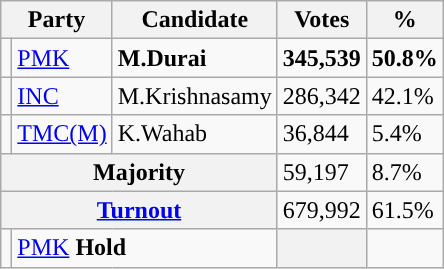<table class="wikitable sortable">
<tr>
<th colspan="2">Party</th>
<th>Candidate</th>
<th>Votes</th>
<th>%</th>
</tr>
<tr>
<td></td>
<td><a href='#'>PMK</a></td>
<td><strong>M.Durai</strong></td>
<td><strong>345,539</strong></td>
<td><strong>50.8%</strong></td>
</tr>
<tr>
<td></td>
<td><a href='#'>INC</a></td>
<td>M.Krishnasamy</td>
<td>286,342</td>
<td>42.1%</td>
</tr>
<tr>
<td></td>
<td><a href='#'>TMC(M)</a></td>
<td>K.Wahab</td>
<td>36,844</td>
<td>5.4%</td>
</tr>
<tr>
<th colspan="3">Majority</th>
<td>59,197</td>
<td>8.7%</td>
</tr>
<tr>
<th colspan="3"><a href='#'>Turnout</a></th>
<td>679,992</td>
<td>61.5%</td>
</tr>
<tr>
<td></td>
<td colspan="2"><a href='#'>PMK</a> <strong>Hold</strong></td>
<th></th>
<td></td>
</tr>
</table>
